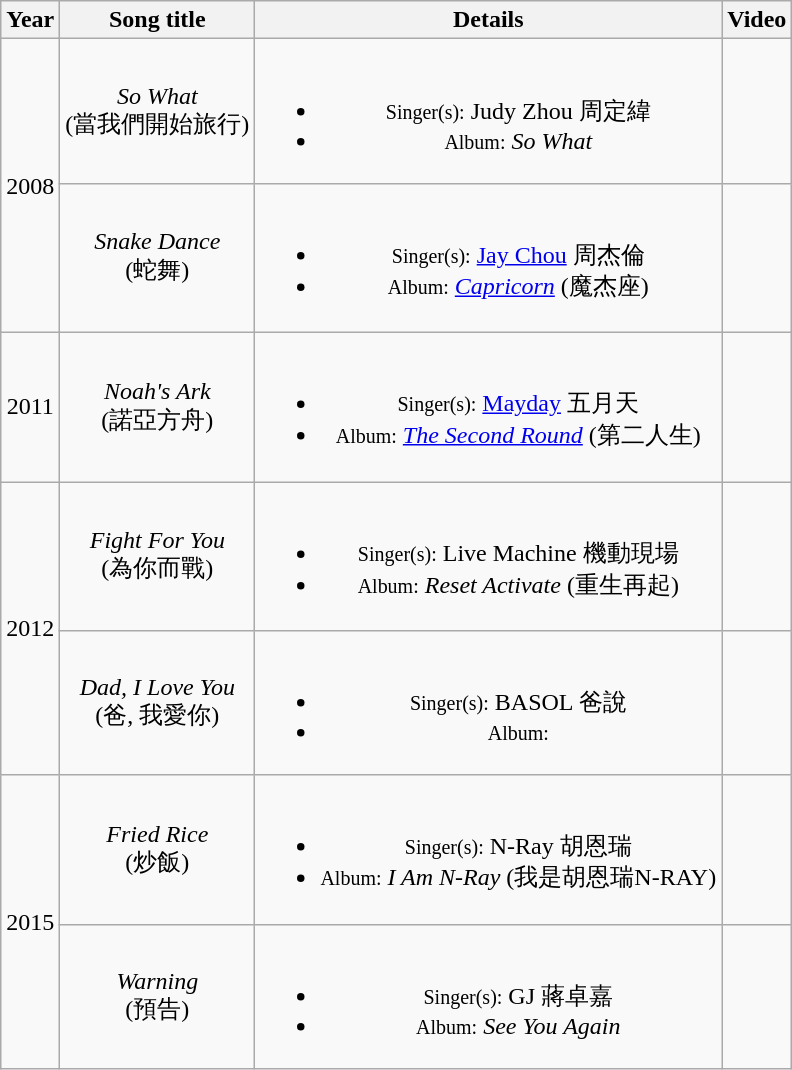<table class="wikitable sortable">
<tr>
<th>Year</th>
<th>Song title</th>
<th>Details</th>
<th>Video</th>
</tr>
<tr align=center>
<td rowspan=2>2008</td>
<td><em>So What</em><br>(當我們開始旅行)</td>
<td><br><ul><li><small>Singer(s):</small> Judy Zhou 周定緯</li><li><small>Album:</small> <em>So What</em></li></ul></td>
<td></td>
</tr>
<tr align=center>
<td><em>Snake Dance</em><br>(蛇舞)</td>
<td><br><ul><li><small>Singer(s):</small> <a href='#'>Jay Chou</a> 周杰倫</li><li><small>Album:</small> <em><a href='#'>Capricorn</a></em> (魔杰座)</li></ul></td>
<td></td>
</tr>
<tr align=center>
<td>2011</td>
<td><em>Noah's Ark</em><br>(諾亞方舟)</td>
<td><br><ul><li><small>Singer(s):</small> <a href='#'>Mayday</a> 五月天</li><li><small>Album:</small> <em><a href='#'>The Second Round</a></em> (第二人生)</li></ul></td>
<td></td>
</tr>
<tr align=center>
<td rowspan=2>2012</td>
<td><em>Fight For You</em><br>(為你而戰)</td>
<td><br><ul><li><small>Singer(s):</small> Live Machine 機動現場</li><li><small>Album:</small> <em>Reset Activate</em> (重生再起)</li></ul></td>
<td></td>
</tr>
<tr align=center>
<td><em>Dad, I Love You</em><br>(爸, 我愛你)</td>
<td><br><ul><li><small>Singer(s):</small> BASOL 爸說</li><li><small>Album:</small></li></ul></td>
<td></td>
</tr>
<tr align=center>
<td rowspan=2>2015</td>
<td><em>Fried Rice</em><br>(炒飯)</td>
<td><br><ul><li><small>Singer(s):</small> N-Ray 胡恩瑞</li><li><small>Album:</small> <em>I Am N-Ray</em> (我是胡恩瑞N-RAY)</li></ul></td>
<td></td>
</tr>
<tr align=center>
<td><em>Warning</em><br>(預告)</td>
<td><br><ul><li><small>Singer(s):</small> GJ 蔣卓嘉</li><li><small>Album:</small> <em>See You Again</em></li></ul></td>
<td></td>
</tr>
</table>
